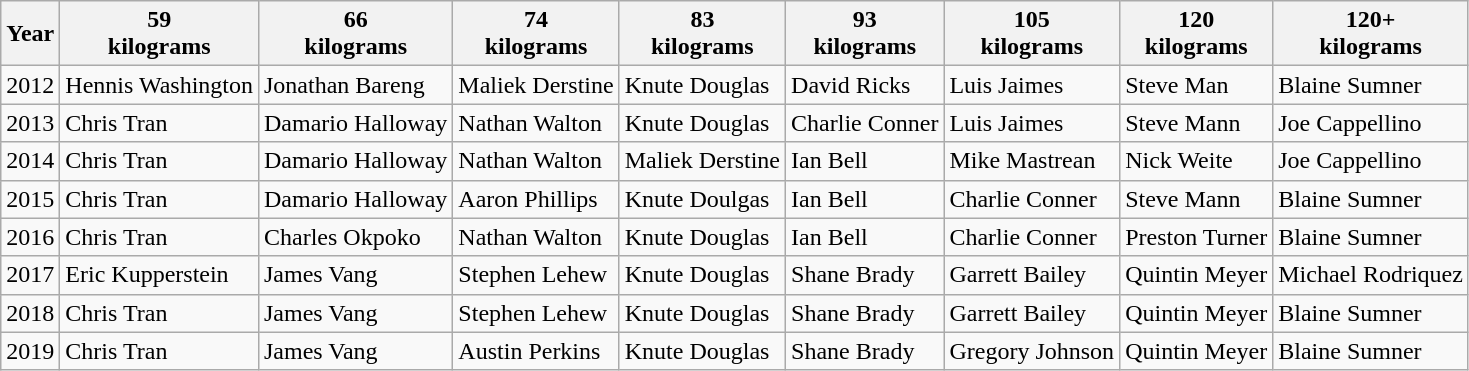<table class="wikitable">
<tr>
<th>Year</th>
<th>59<br>kilograms</th>
<th>66<br>kilograms</th>
<th>74<br>kilograms</th>
<th>83<br>kilograms</th>
<th>93<br>kilograms</th>
<th>105<br>kilograms</th>
<th>120<br>kilograms</th>
<th>120+<br>kilograms</th>
</tr>
<tr>
<td>2012</td>
<td>Hennis Washington</td>
<td>Jonathan Bareng</td>
<td>Maliek Derstine</td>
<td>Knute Douglas</td>
<td>David Ricks</td>
<td>Luis Jaimes</td>
<td>Steve Man</td>
<td>Blaine Sumner</td>
</tr>
<tr>
<td>2013</td>
<td>Chris Tran</td>
<td>Damario Halloway</td>
<td>Nathan Walton</td>
<td>Knute Douglas</td>
<td>Charlie Conner</td>
<td>Luis Jaimes</td>
<td>Steve Mann</td>
<td>Joe Cappellino</td>
</tr>
<tr>
<td>2014</td>
<td>Chris Tran</td>
<td>Damario Halloway</td>
<td>Nathan Walton</td>
<td>Maliek Derstine</td>
<td>Ian Bell</td>
<td>Mike Mastrean</td>
<td>Nick Weite</td>
<td>Joe Cappellino</td>
</tr>
<tr>
<td>2015</td>
<td>Chris Tran</td>
<td>Damario Halloway</td>
<td>Aaron Phillips</td>
<td>Knute Doulgas</td>
<td>Ian Bell</td>
<td>Charlie Conner</td>
<td>Steve Mann</td>
<td>Blaine Sumner</td>
</tr>
<tr>
<td>2016</td>
<td>Chris Tran</td>
<td>Charles Okpoko</td>
<td>Nathan Walton</td>
<td>Knute Douglas</td>
<td>Ian Bell</td>
<td>Charlie Conner</td>
<td>Preston Turner</td>
<td>Blaine Sumner</td>
</tr>
<tr>
<td>2017</td>
<td>Eric Kupperstein</td>
<td>James Vang</td>
<td>Stephen Lehew</td>
<td>Knute Douglas</td>
<td>Shane Brady</td>
<td>Garrett Bailey</td>
<td>Quintin Meyer</td>
<td>Michael Rodriquez</td>
</tr>
<tr>
<td>2018</td>
<td>Chris Tran</td>
<td>James Vang</td>
<td>Stephen Lehew</td>
<td>Knute Douglas</td>
<td>Shane Brady</td>
<td>Garrett Bailey</td>
<td>Quintin Meyer</td>
<td>Blaine Sumner</td>
</tr>
<tr>
<td>2019</td>
<td>Chris Tran</td>
<td>James Vang</td>
<td>Austin Perkins</td>
<td>Knute Douglas</td>
<td>Shane Brady</td>
<td>Gregory Johnson</td>
<td>Quintin Meyer</td>
<td>Blaine Sumner</td>
</tr>
</table>
